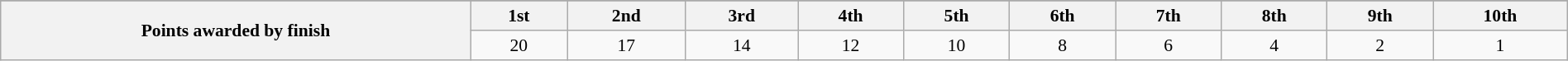<table class="wikitable" width=100% style="text-align:center;font-size:90%;">
<tr>
</tr>
<tr style="background:#efefef;">
<th rowspan=2 width=30%>Points awarded by finish</th>
<th>1st</th>
<th>2nd</th>
<th>3rd</th>
<th>4th</th>
<th>5th</th>
<th>6th</th>
<th>7th</th>
<th>8th</th>
<th>9th</th>
<th>10th</th>
</tr>
<tr>
<td>20</td>
<td>17</td>
<td>14</td>
<td>12</td>
<td>10</td>
<td>8</td>
<td>6</td>
<td>4</td>
<td>2</td>
<td>1</td>
</tr>
</table>
